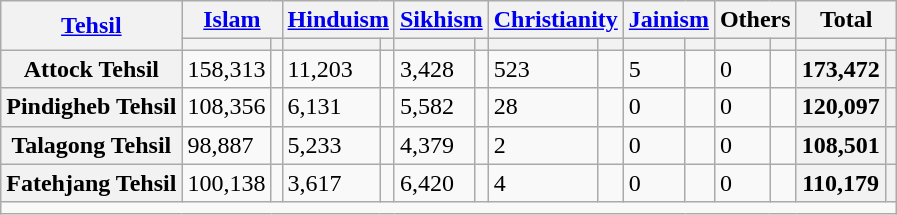<table class="wikitable sortable">
<tr>
<th rowspan="2"><a href='#'>Tehsil</a></th>
<th colspan="2"><a href='#'>Islam</a> </th>
<th colspan="2"><a href='#'>Hinduism</a> </th>
<th colspan="2"><a href='#'>Sikhism</a> </th>
<th colspan="2"><a href='#'>Christianity</a> </th>
<th colspan="2"><a href='#'>Jainism</a> </th>
<th colspan="2">Others</th>
<th colspan="2">Total</th>
</tr>
<tr>
<th><a href='#'></a></th>
<th></th>
<th></th>
<th></th>
<th></th>
<th></th>
<th></th>
<th></th>
<th></th>
<th></th>
<th></th>
<th></th>
<th></th>
<th></th>
</tr>
<tr>
<th>Attock Tehsil</th>
<td>158,313</td>
<td></td>
<td>11,203</td>
<td></td>
<td>3,428</td>
<td></td>
<td>523</td>
<td></td>
<td>5</td>
<td></td>
<td>0</td>
<td></td>
<th>173,472</th>
<th></th>
</tr>
<tr>
<th>Pindigheb Tehsil</th>
<td>108,356</td>
<td></td>
<td>6,131</td>
<td></td>
<td>5,582</td>
<td></td>
<td>28</td>
<td></td>
<td>0</td>
<td></td>
<td>0</td>
<td></td>
<th>120,097</th>
<th></th>
</tr>
<tr>
<th>Talagong Tehsil</th>
<td>98,887</td>
<td></td>
<td>5,233</td>
<td></td>
<td>4,379</td>
<td></td>
<td>2</td>
<td></td>
<td>0</td>
<td></td>
<td>0</td>
<td></td>
<th>108,501</th>
<th></th>
</tr>
<tr>
<th>Fatehjang Tehsil</th>
<td>100,138</td>
<td></td>
<td>3,617</td>
<td></td>
<td>6,420</td>
<td></td>
<td>4</td>
<td></td>
<td>0</td>
<td></td>
<td>0</td>
<td></td>
<th>110,179</th>
<th></th>
</tr>
<tr class="sortbottom">
<td colspan="15"></td>
</tr>
</table>
